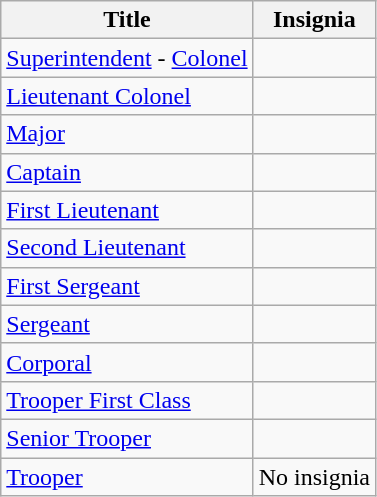<table class="wikitable">
<tr>
<th>Title</th>
<th>Insignia</th>
</tr>
<tr>
<td><a href='#'>Superintendent</a> - <a href='#'>Colonel</a></td>
<td></td>
</tr>
<tr>
<td><a href='#'>Lieutenant Colonel</a></td>
<td></td>
</tr>
<tr>
<td><a href='#'>Major</a></td>
<td></td>
</tr>
<tr>
<td><a href='#'>Captain</a></td>
<td></td>
</tr>
<tr>
<td><a href='#'>First Lieutenant</a></td>
<td></td>
</tr>
<tr>
<td><a href='#'>Second Lieutenant</a></td>
<td></td>
</tr>
<tr>
<td><a href='#'>First Sergeant</a></td>
<td></td>
</tr>
<tr>
<td><a href='#'>Sergeant</a></td>
<td></td>
</tr>
<tr>
<td><a href='#'>Corporal</a></td>
<td></td>
</tr>
<tr>
<td><a href='#'>Trooper First Class</a></td>
<td></td>
</tr>
<tr>
<td><a href='#'>Senior Trooper</a></td>
<td></td>
</tr>
<tr>
<td><a href='#'>Trooper</a></td>
<td>No insignia</td>
</tr>
</table>
